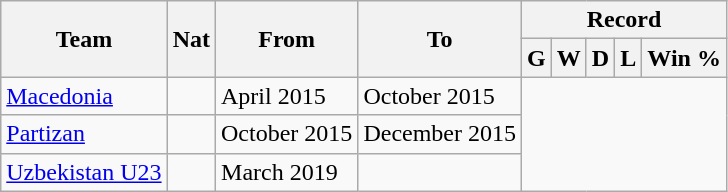<table class="wikitable" style="text-align: center">
<tr>
<th rowspan="2">Team</th>
<th rowspan="2">Nat</th>
<th rowspan="2">From</th>
<th rowspan="2">To</th>
<th colspan="5">Record</th>
</tr>
<tr>
<th>G</th>
<th>W</th>
<th>D</th>
<th>L</th>
<th>Win %</th>
</tr>
<tr>
<td align=left><a href='#'>Macedonia</a></td>
<td></td>
<td align=left>April 2015</td>
<td align=left>October 2015<br></td>
</tr>
<tr>
<td align=left><a href='#'>Partizan</a></td>
<td></td>
<td align=left>October 2015</td>
<td align=left>December 2015<br></td>
</tr>
<tr>
<td align=left><a href='#'>Uzbekistan U23</a></td>
<td></td>
<td align=left>March 2019</td>
<td align=left><br></td>
</tr>
</table>
